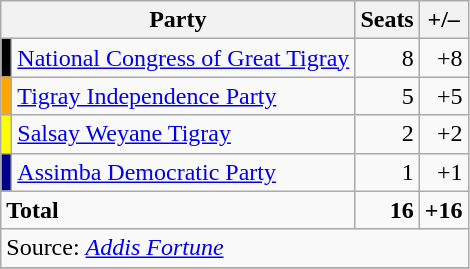<table class=wikitable style=text-align:right>
<tr>
<th colspan=2>Party</th>
<th>Seats</th>
<th>+/–</th>
</tr>
<tr>
<td style="background-color:black"></td>
<td align=left><a href='#'>National Congress of Great Tigray</a></td>
<td>8</td>
<td>+8</td>
</tr>
<tr>
<td style="background-color:orange"></td>
<td align=left><a href='#'>Tigray Independence Party</a></td>
<td>5</td>
<td>+5</td>
</tr>
<tr>
<td style="background-color:yellow"></td>
<td align=left><a href='#'>Salsay Weyane Tigray</a></td>
<td>2</td>
<td>+2</td>
</tr>
<tr>
<td style="background-color:darkblue"></td>
<td align=left><a href='#'>Assimba Democratic Party</a></td>
<td>1</td>
<td>+1</td>
</tr>
<tr>
<td align=left colspan=2><strong>Total</strong></td>
<td><strong>16</strong></td>
<td><strong>+16</strong></td>
</tr>
<tr>
<td align=left colspan="6">Source: <em><a href='#'>Addis Fortune</a></em></td>
</tr>
<tr>
</tr>
</table>
